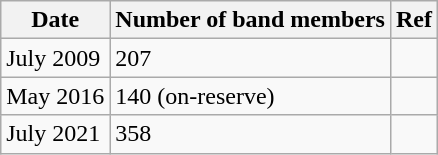<table class="wikitable">
<tr>
<th>Date</th>
<th>Number of band members</th>
<th>Ref</th>
</tr>
<tr>
<td>July 2009</td>
<td>207</td>
<td></td>
</tr>
<tr>
<td>May 2016</td>
<td>140 (on-reserve)</td>
<td></td>
</tr>
<tr>
<td>July 2021</td>
<td>358</td>
<td></td>
</tr>
</table>
